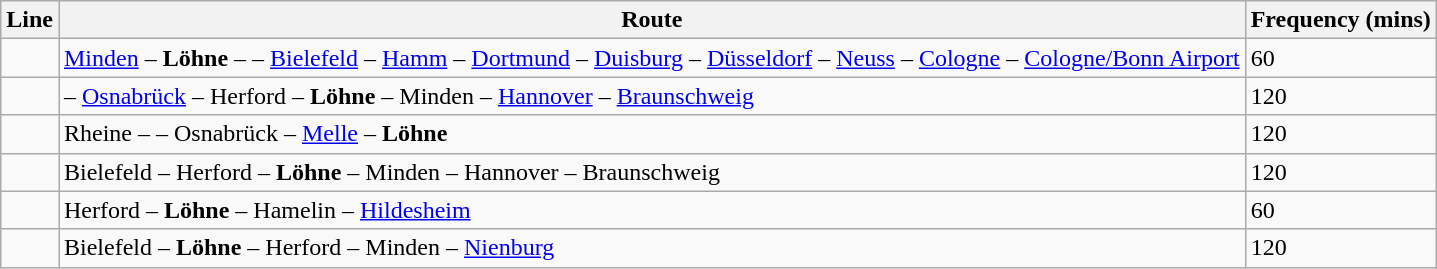<table class="wikitable">
<tr>
<th>Line</th>
<th>Route</th>
<th>Frequency (mins)</th>
</tr>
<tr>
<td></td>
<td><a href='#'>Minden</a> – <strong>Löhne</strong> –  – <a href='#'>Bielefeld</a> – <a href='#'>Hamm</a> – <a href='#'>Dortmund</a> – <a href='#'>Duisburg</a> – <a href='#'>Düsseldorf</a> – <a href='#'>Neuss</a> – <a href='#'>Cologne</a> – <a href='#'>Cologne/Bonn Airport</a></td>
<td>60</td>
</tr>
<tr>
<td></td>
<td> – <a href='#'>Osnabrück</a> – Herford – <strong>Löhne</strong> – Minden – <a href='#'>Hannover</a> – <a href='#'>Braunschweig</a></td>
<td>120</td>
</tr>
<tr>
<td></td>
<td>Rheine –  – Osnabrück – <a href='#'>Melle</a> – <strong>Löhne</strong></td>
<td>120</td>
</tr>
<tr>
<td></td>
<td>Bielefeld – Herford – <strong>Löhne</strong> – Minden – Hannover – Braunschweig</td>
<td>120</td>
</tr>
<tr>
<td></td>
<td>Herford – <strong>Löhne</strong> – Hamelin – <a href='#'>Hildesheim</a></td>
<td>60</td>
</tr>
<tr>
<td></td>
<td>Bielefeld – <strong>Löhne</strong> – Herford – Minden – <a href='#'>Nienburg</a></td>
<td>120</td>
</tr>
</table>
